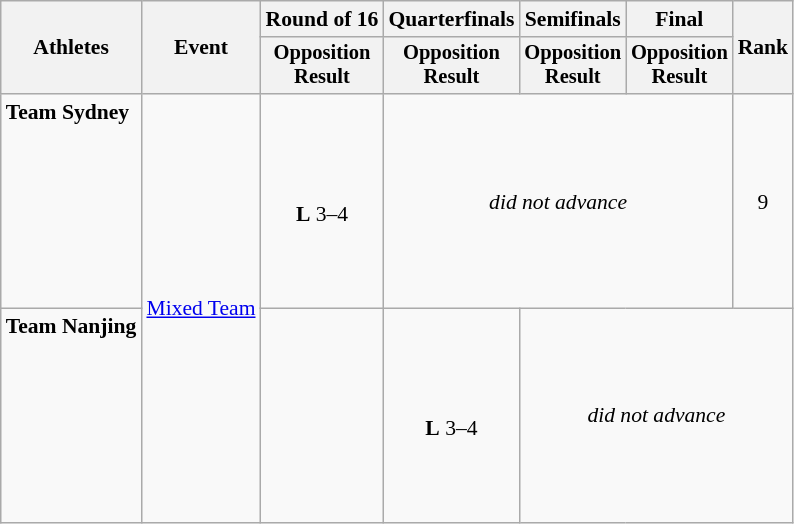<table class="wikitable" style="font-size:90%">
<tr>
<th rowspan="2">Athletes</th>
<th rowspan="2">Event</th>
<th>Round of 16</th>
<th>Quarterfinals</th>
<th>Semifinals</th>
<th>Final</th>
<th rowspan=2>Rank</th>
</tr>
<tr style="font-size:95%">
<th>Opposition<br>Result</th>
<th>Opposition<br>Result</th>
<th>Opposition<br>Result</th>
<th>Opposition<br>Result</th>
</tr>
<tr align=center>
<td align=left><strong>Team Sydney</strong><br><br> <br><br><br><br><br><br></td>
<td rowspan=2 align=left><a href='#'>Mixed Team</a></td>
<td><br><strong>L</strong> 3–4</td>
<td colspan=3><em>did not advance</em></td>
<td>9</td>
</tr>
<tr align=center>
<td align=left><strong>Team Nanjing</strong><br><br> <br><br><br><br><br><br></td>
<td></td>
<td><br><strong>L</strong> 3–4</td>
<td colspan=3><em>did not advance</em></td>
</tr>
</table>
